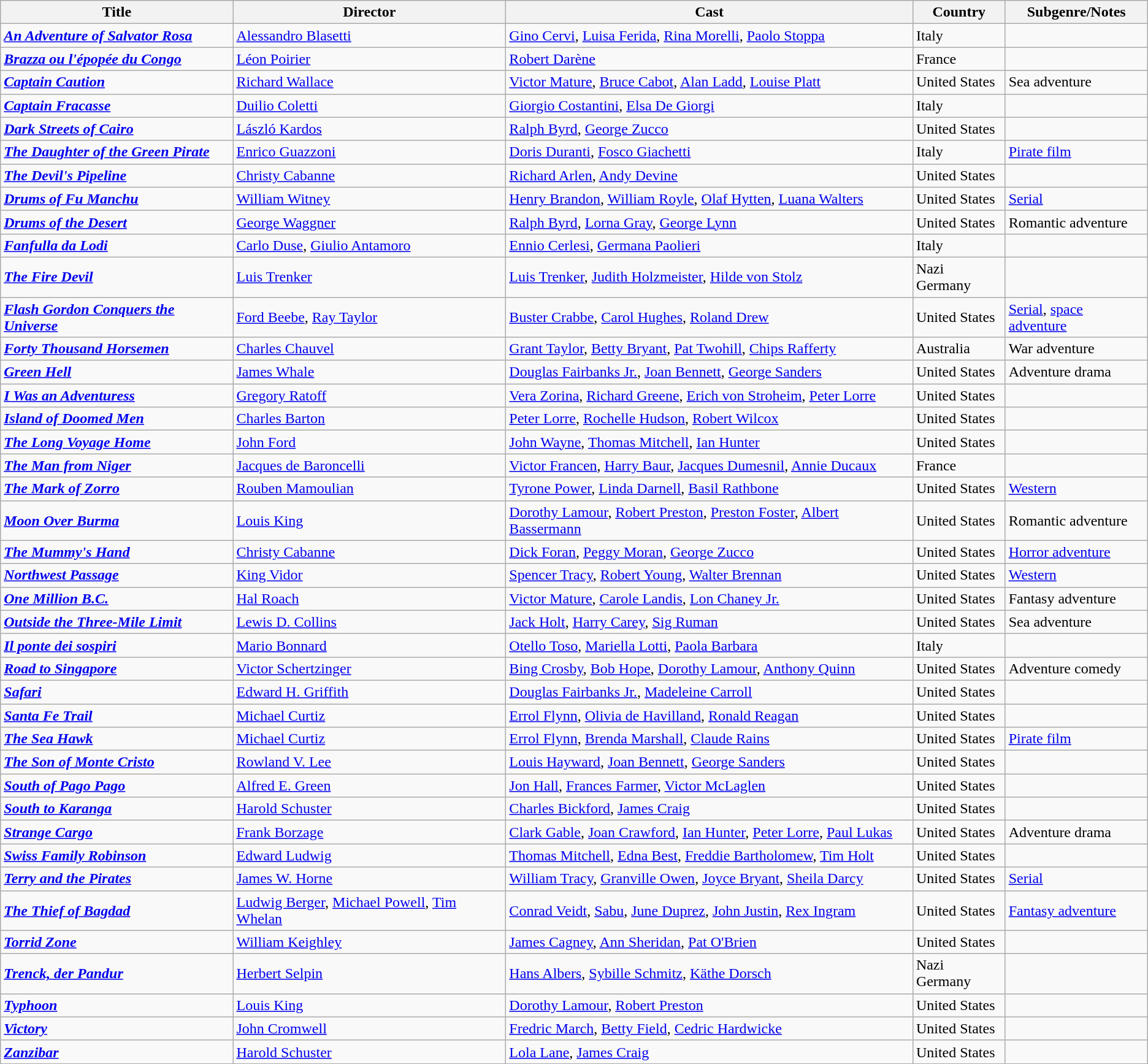<table class="wikitable">
<tr>
<th>Title</th>
<th>Director</th>
<th>Cast</th>
<th>Country</th>
<th>Subgenre/Notes</th>
</tr>
<tr>
<td><strong><em><a href='#'>An Adventure of Salvator Rosa</a></em></strong></td>
<td><a href='#'>Alessandro Blasetti</a></td>
<td><a href='#'>Gino Cervi</a>, <a href='#'>Luisa Ferida</a>, <a href='#'>Rina Morelli</a>, <a href='#'>Paolo Stoppa</a></td>
<td>Italy</td>
<td></td>
</tr>
<tr>
<td><strong><em><a href='#'>Brazza ou l'épopée du Congo</a></em></strong></td>
<td><a href='#'>Léon Poirier</a></td>
<td><a href='#'>Robert Darène</a></td>
<td>France</td>
<td></td>
</tr>
<tr>
<td><strong><em><a href='#'>Captain Caution</a></em></strong></td>
<td><a href='#'>Richard Wallace</a></td>
<td><a href='#'>Victor Mature</a>, <a href='#'>Bruce Cabot</a>, <a href='#'>Alan Ladd</a>, <a href='#'>Louise Platt</a></td>
<td>United States</td>
<td>Sea adventure</td>
</tr>
<tr>
<td><strong><em><a href='#'>Captain Fracasse</a></em></strong></td>
<td><a href='#'>Duilio Coletti</a></td>
<td><a href='#'>Giorgio Costantini</a>, <a href='#'>Elsa De Giorgi</a></td>
<td>Italy</td>
<td></td>
</tr>
<tr>
<td><strong><em><a href='#'>Dark Streets of Cairo</a></em></strong></td>
<td><a href='#'>László Kardos</a></td>
<td><a href='#'>Ralph Byrd</a>, <a href='#'>George Zucco</a></td>
<td>United States</td>
<td></td>
</tr>
<tr>
<td><strong><em><a href='#'>The Daughter of the Green Pirate</a></em></strong></td>
<td><a href='#'>Enrico Guazzoni</a></td>
<td><a href='#'>Doris Duranti</a>, <a href='#'>Fosco Giachetti</a></td>
<td>Italy</td>
<td><a href='#'>Pirate film</a></td>
</tr>
<tr>
<td><strong><em><a href='#'>The Devil's Pipeline</a></em></strong></td>
<td><a href='#'>Christy Cabanne</a></td>
<td><a href='#'>Richard Arlen</a>, <a href='#'>Andy Devine</a></td>
<td>United States</td>
<td></td>
</tr>
<tr>
<td><strong><em><a href='#'>Drums of Fu Manchu</a></em></strong></td>
<td><a href='#'>William Witney</a></td>
<td><a href='#'>Henry Brandon</a>, <a href='#'>William Royle</a>, <a href='#'>Olaf Hytten</a>, <a href='#'>Luana Walters</a></td>
<td>United States</td>
<td><a href='#'>Serial</a></td>
</tr>
<tr>
<td><strong><em><a href='#'>Drums of the Desert</a></em></strong></td>
<td><a href='#'>George Waggner</a></td>
<td><a href='#'>Ralph Byrd</a>, <a href='#'>Lorna Gray</a>, <a href='#'>George Lynn</a></td>
<td>United States</td>
<td>Romantic adventure</td>
</tr>
<tr>
<td><strong><em><a href='#'>Fanfulla da Lodi</a></em></strong></td>
<td><a href='#'>Carlo Duse</a>, <a href='#'>Giulio Antamoro</a></td>
<td><a href='#'>Ennio Cerlesi</a>, <a href='#'>Germana Paolieri</a></td>
<td>Italy</td>
<td></td>
</tr>
<tr>
<td><strong><em><a href='#'>The Fire Devil</a></em></strong></td>
<td><a href='#'>Luis Trenker</a></td>
<td><a href='#'>Luis Trenker</a>, <a href='#'>Judith Holzmeister</a>, <a href='#'>Hilde von Stolz</a></td>
<td>Nazi Germany</td>
<td></td>
</tr>
<tr>
<td><strong><em><a href='#'>Flash Gordon Conquers the Universe</a></em></strong></td>
<td><a href='#'>Ford Beebe</a>, <a href='#'>Ray Taylor</a></td>
<td><a href='#'>Buster Crabbe</a>, <a href='#'>Carol Hughes</a>, <a href='#'>Roland Drew</a></td>
<td>United States</td>
<td><a href='#'>Serial</a>, <a href='#'>space adventure</a></td>
</tr>
<tr>
<td><strong><em><a href='#'>Forty Thousand Horsemen</a></em></strong></td>
<td><a href='#'>Charles Chauvel</a></td>
<td><a href='#'>Grant Taylor</a>, <a href='#'>Betty Bryant</a>, <a href='#'>Pat Twohill</a>, <a href='#'>Chips Rafferty</a></td>
<td>Australia</td>
<td>War adventure</td>
</tr>
<tr>
<td><strong><em><a href='#'>Green Hell</a></em></strong></td>
<td><a href='#'>James Whale</a></td>
<td><a href='#'>Douglas Fairbanks Jr.</a>, <a href='#'>Joan Bennett</a>, <a href='#'>George Sanders</a></td>
<td>United States</td>
<td>Adventure drama</td>
</tr>
<tr>
<td><strong><em><a href='#'>I Was an Adventuress</a></em></strong></td>
<td><a href='#'>Gregory Ratoff</a></td>
<td><a href='#'>Vera Zorina</a>, <a href='#'>Richard Greene</a>, <a href='#'>Erich von Stroheim</a>, <a href='#'>Peter Lorre</a></td>
<td>United States</td>
<td></td>
</tr>
<tr>
<td><strong><em><a href='#'>Island of Doomed Men</a></em></strong></td>
<td><a href='#'>Charles Barton</a></td>
<td><a href='#'>Peter Lorre</a>, <a href='#'>Rochelle Hudson</a>, <a href='#'>Robert Wilcox</a></td>
<td>United States</td>
<td></td>
</tr>
<tr>
<td><strong><em><a href='#'>The Long Voyage Home</a></em></strong></td>
<td><a href='#'>John Ford</a></td>
<td><a href='#'>John Wayne</a>, <a href='#'>Thomas Mitchell</a>, <a href='#'>Ian Hunter</a></td>
<td>United States</td>
<td></td>
</tr>
<tr>
<td><strong><em><a href='#'>The Man from Niger</a></em></strong></td>
<td><a href='#'>Jacques de Baroncelli</a></td>
<td><a href='#'>Victor Francen</a>, <a href='#'>Harry Baur</a>, <a href='#'>Jacques Dumesnil</a>, <a href='#'>Annie Ducaux</a></td>
<td>France</td>
<td></td>
</tr>
<tr>
<td><strong><em><a href='#'>The Mark of Zorro</a></em></strong></td>
<td><a href='#'>Rouben Mamoulian</a></td>
<td><a href='#'>Tyrone Power</a>, <a href='#'>Linda Darnell</a>, <a href='#'>Basil Rathbone</a></td>
<td>United States</td>
<td><a href='#'>Western</a></td>
</tr>
<tr>
<td><strong><em><a href='#'>Moon Over Burma</a></em></strong></td>
<td><a href='#'>Louis King</a></td>
<td><a href='#'>Dorothy Lamour</a>, <a href='#'>Robert Preston</a>, <a href='#'>Preston Foster</a>, <a href='#'>Albert Bassermann</a></td>
<td>United States</td>
<td>Romantic adventure</td>
</tr>
<tr>
<td><strong><em><a href='#'>The Mummy's Hand</a></em></strong></td>
<td><a href='#'>Christy Cabanne</a></td>
<td><a href='#'>Dick Foran</a>, <a href='#'>Peggy Moran</a>, <a href='#'>George Zucco</a></td>
<td>United States</td>
<td><a href='#'>Horror adventure</a></td>
</tr>
<tr>
<td><strong><em><a href='#'>Northwest Passage</a></em></strong></td>
<td><a href='#'>King Vidor</a></td>
<td><a href='#'>Spencer Tracy</a>, <a href='#'>Robert Young</a>, <a href='#'>Walter Brennan</a></td>
<td>United States</td>
<td><a href='#'>Western</a></td>
</tr>
<tr>
<td><strong><em><a href='#'>One Million B.C.</a></em></strong></td>
<td><a href='#'>Hal Roach</a></td>
<td><a href='#'>Victor Mature</a>, <a href='#'>Carole Landis</a>, <a href='#'>Lon Chaney Jr.</a></td>
<td>United States</td>
<td>Fantasy adventure</td>
</tr>
<tr>
<td><strong><em><a href='#'>Outside the Three-Mile Limit</a></em></strong></td>
<td><a href='#'>Lewis D. Collins</a></td>
<td><a href='#'>Jack Holt</a>, <a href='#'>Harry Carey</a>, <a href='#'>Sig Ruman</a></td>
<td>United States</td>
<td>Sea adventure</td>
</tr>
<tr>
<td><strong><em><a href='#'>Il ponte dei sospiri</a></em></strong></td>
<td><a href='#'>Mario Bonnard</a></td>
<td><a href='#'>Otello Toso</a>, <a href='#'>Mariella Lotti</a>, <a href='#'>Paola Barbara</a></td>
<td>Italy</td>
<td></td>
</tr>
<tr>
<td><strong><em><a href='#'>Road to Singapore</a></em></strong></td>
<td><a href='#'>Victor Schertzinger</a></td>
<td><a href='#'>Bing Crosby</a>, <a href='#'>Bob Hope</a>, <a href='#'>Dorothy Lamour</a>, <a href='#'>Anthony Quinn</a></td>
<td>United States</td>
<td>Adventure comedy</td>
</tr>
<tr>
<td><strong><em><a href='#'>Safari</a></em></strong></td>
<td><a href='#'>Edward H. Griffith</a></td>
<td><a href='#'>Douglas Fairbanks Jr.</a>, <a href='#'>Madeleine Carroll</a></td>
<td>United States</td>
<td></td>
</tr>
<tr>
<td><strong><em><a href='#'>Santa Fe Trail</a></em></strong></td>
<td><a href='#'>Michael Curtiz</a></td>
<td><a href='#'>Errol Flynn</a>, <a href='#'>Olivia de Havilland</a>, <a href='#'>Ronald Reagan</a></td>
<td>United States</td>
<td></td>
</tr>
<tr>
<td><strong><em><a href='#'>The Sea Hawk</a></em></strong></td>
<td><a href='#'>Michael Curtiz</a></td>
<td><a href='#'>Errol Flynn</a>, <a href='#'>Brenda Marshall</a>, <a href='#'>Claude Rains</a></td>
<td>United States</td>
<td><a href='#'>Pirate film</a></td>
</tr>
<tr>
<td><strong><em><a href='#'>The Son of Monte Cristo</a></em></strong></td>
<td><a href='#'>Rowland V. Lee</a></td>
<td><a href='#'>Louis Hayward</a>, <a href='#'>Joan Bennett</a>, <a href='#'>George Sanders</a></td>
<td>United States</td>
<td></td>
</tr>
<tr>
<td><strong><em><a href='#'>South of Pago Pago</a></em></strong></td>
<td><a href='#'>Alfred E. Green</a></td>
<td><a href='#'>Jon Hall</a>, <a href='#'>Frances Farmer</a>, <a href='#'>Victor McLaglen</a></td>
<td>United States</td>
<td></td>
</tr>
<tr>
<td><strong><em><a href='#'>South to Karanga</a></em></strong></td>
<td><a href='#'>Harold Schuster</a></td>
<td><a href='#'>Charles Bickford</a>, <a href='#'>James Craig</a></td>
<td>United States</td>
<td></td>
</tr>
<tr>
<td><strong><em><a href='#'>Strange Cargo</a></em></strong></td>
<td><a href='#'>Frank Borzage</a></td>
<td><a href='#'>Clark Gable</a>, <a href='#'>Joan Crawford</a>, <a href='#'>Ian Hunter</a>, <a href='#'>Peter Lorre</a>, <a href='#'>Paul Lukas</a></td>
<td>United States</td>
<td>Adventure drama</td>
</tr>
<tr>
<td><strong><em><a href='#'>Swiss Family Robinson</a></em></strong></td>
<td><a href='#'>Edward Ludwig</a></td>
<td><a href='#'>Thomas Mitchell</a>, <a href='#'>Edna Best</a>, <a href='#'>Freddie Bartholomew</a>, <a href='#'>Tim Holt</a></td>
<td>United States</td>
<td></td>
</tr>
<tr>
<td><strong><em><a href='#'>Terry and the Pirates</a></em></strong></td>
<td><a href='#'>James W. Horne</a></td>
<td><a href='#'>William Tracy</a>, <a href='#'>Granville Owen</a>, <a href='#'>Joyce Bryant</a>, <a href='#'>Sheila Darcy</a></td>
<td>United States</td>
<td><a href='#'>Serial</a></td>
</tr>
<tr>
<td><strong><em><a href='#'>The Thief of Bagdad</a></em></strong></td>
<td><a href='#'>Ludwig Berger</a>, <a href='#'>Michael Powell</a>, <a href='#'>Tim Whelan</a></td>
<td><a href='#'>Conrad Veidt</a>, <a href='#'>Sabu</a>, <a href='#'>June Duprez</a>, <a href='#'>John Justin</a>, <a href='#'>Rex Ingram</a></td>
<td>United States<br></td>
<td><a href='#'>Fantasy adventure</a></td>
</tr>
<tr>
<td><strong><em><a href='#'>Torrid Zone</a></em></strong></td>
<td><a href='#'>William Keighley</a></td>
<td><a href='#'>James Cagney</a>, <a href='#'>Ann Sheridan</a>, <a href='#'>Pat O'Brien</a></td>
<td>United States</td>
<td></td>
</tr>
<tr>
<td><strong><em><a href='#'>Trenck, der Pandur</a></em></strong></td>
<td><a href='#'>Herbert Selpin</a></td>
<td><a href='#'>Hans Albers</a>, <a href='#'>Sybille Schmitz</a>, <a href='#'>Käthe Dorsch</a></td>
<td>Nazi Germany</td>
<td></td>
</tr>
<tr>
<td><strong><em><a href='#'>Typhoon</a></em></strong></td>
<td><a href='#'>Louis King</a></td>
<td><a href='#'>Dorothy Lamour</a>, <a href='#'>Robert Preston</a></td>
<td>United States</td>
<td></td>
</tr>
<tr>
<td><strong><em><a href='#'>Victory</a></em></strong></td>
<td><a href='#'>John Cromwell</a></td>
<td><a href='#'>Fredric March</a>, <a href='#'>Betty Field</a>, <a href='#'>Cedric Hardwicke</a></td>
<td>United States</td>
<td></td>
</tr>
<tr>
<td><strong><em><a href='#'>Zanzibar</a></em></strong></td>
<td><a href='#'>Harold Schuster</a></td>
<td><a href='#'>Lola Lane</a>, <a href='#'>James Craig</a></td>
<td>United States</td>
<td></td>
</tr>
</table>
